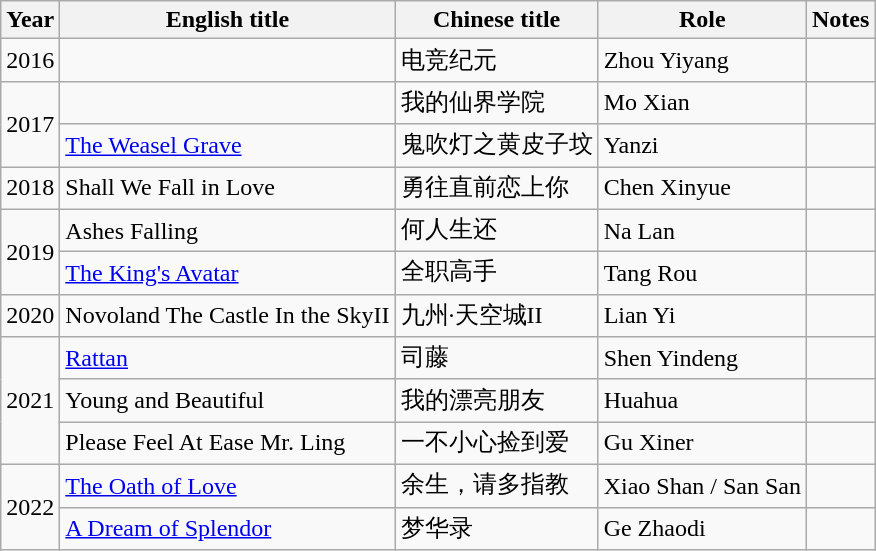<table class="wikitable sortable">
<tr>
<th>Year</th>
<th>English title</th>
<th>Chinese title</th>
<th>Role</th>
<th class="unsortable">Notes</th>
</tr>
<tr>
<td>2016</td>
<td></td>
<td>电竞纪元</td>
<td>Zhou Yiyang</td>
<td></td>
</tr>
<tr>
<td rowspan="2">2017</td>
<td></td>
<td>我的仙界学院</td>
<td>Mo Xian</td>
<td></td>
</tr>
<tr>
<td><a href='#'>The Weasel Grave</a></td>
<td>鬼吹灯之黄皮子坟</td>
<td>Yanzi</td>
<td></td>
</tr>
<tr>
<td>2018</td>
<td>Shall We Fall in Love</td>
<td>勇往直前恋上你</td>
<td>Chen Xinyue</td>
<td></td>
</tr>
<tr>
<td rowspan="2">2019</td>
<td>Ashes Falling</td>
<td>何人生还</td>
<td>Na Lan</td>
<td></td>
</tr>
<tr>
<td><a href='#'>The King's Avatar</a></td>
<td>全职高手</td>
<td>Tang Rou</td>
<td></td>
</tr>
<tr>
<td>2020</td>
<td>Novoland The Castle In the SkyII</td>
<td>九州·天空城II</td>
<td>Lian Yi</td>
<td></td>
</tr>
<tr>
<td rowspan="3">2021</td>
<td><a href='#'>Rattan</a></td>
<td>司藤</td>
<td>Shen Yindeng</td>
<td></td>
</tr>
<tr>
<td>Young and Beautiful</td>
<td>我的漂亮朋友</td>
<td>Huahua</td>
<td></td>
</tr>
<tr>
<td>Please Feel At Ease Mr. Ling</td>
<td>一不小心捡到爱</td>
<td>Gu Xiner</td>
<td></td>
</tr>
<tr>
<td rowspan="2">2022</td>
<td><a href='#'>The Oath of Love</a></td>
<td>余生，请多指教</td>
<td>Xiao Shan / San San</td>
<td></td>
</tr>
<tr>
<td><a href='#'>A Dream of Splendor</a></td>
<td>梦华录</td>
<td>Ge Zhaodi</td>
<td></td>
</tr>
</table>
